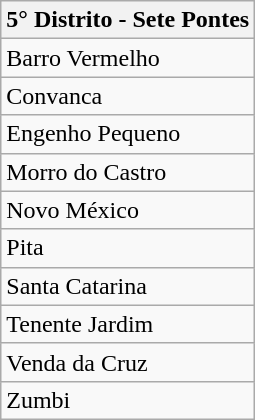<table class="wikitable">
<tr>
<th>5° Distrito - Sete Pontes</th>
</tr>
<tr>
<td>Barro Vermelho</td>
</tr>
<tr>
<td>Convanca</td>
</tr>
<tr>
<td>Engenho Pequeno</td>
</tr>
<tr>
<td>Morro do Castro</td>
</tr>
<tr>
<td>Novo México</td>
</tr>
<tr>
<td>Pita</td>
</tr>
<tr>
<td>Santa Catarina</td>
</tr>
<tr>
<td>Tenente Jardim</td>
</tr>
<tr>
<td>Venda da Cruz</td>
</tr>
<tr>
<td>Zumbi</td>
</tr>
</table>
